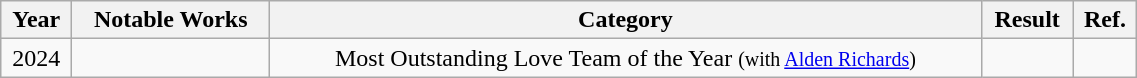<table class="wikitable sortable"  style="text-align:center; width:60%;">
<tr>
<th>Year</th>
<th>Notable Works</th>
<th>Category</th>
<th>Result</th>
<th>Ref.</th>
</tr>
<tr>
<td>2024</td>
<td></td>
<td>Most Outstanding Love Team of the Year <small>(with <a href='#'>Alden Richards</a>)</small></td>
<td></td>
<td></td>
</tr>
</table>
